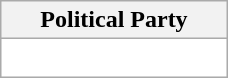<table class="wikitable" style="margin:1em auto;">
<tr>
<th width="70%">Political Party</th>
</tr>
<tr style="background-color:#FFFFFF;">
<td align="center"><br>
</td>
</tr>
</table>
